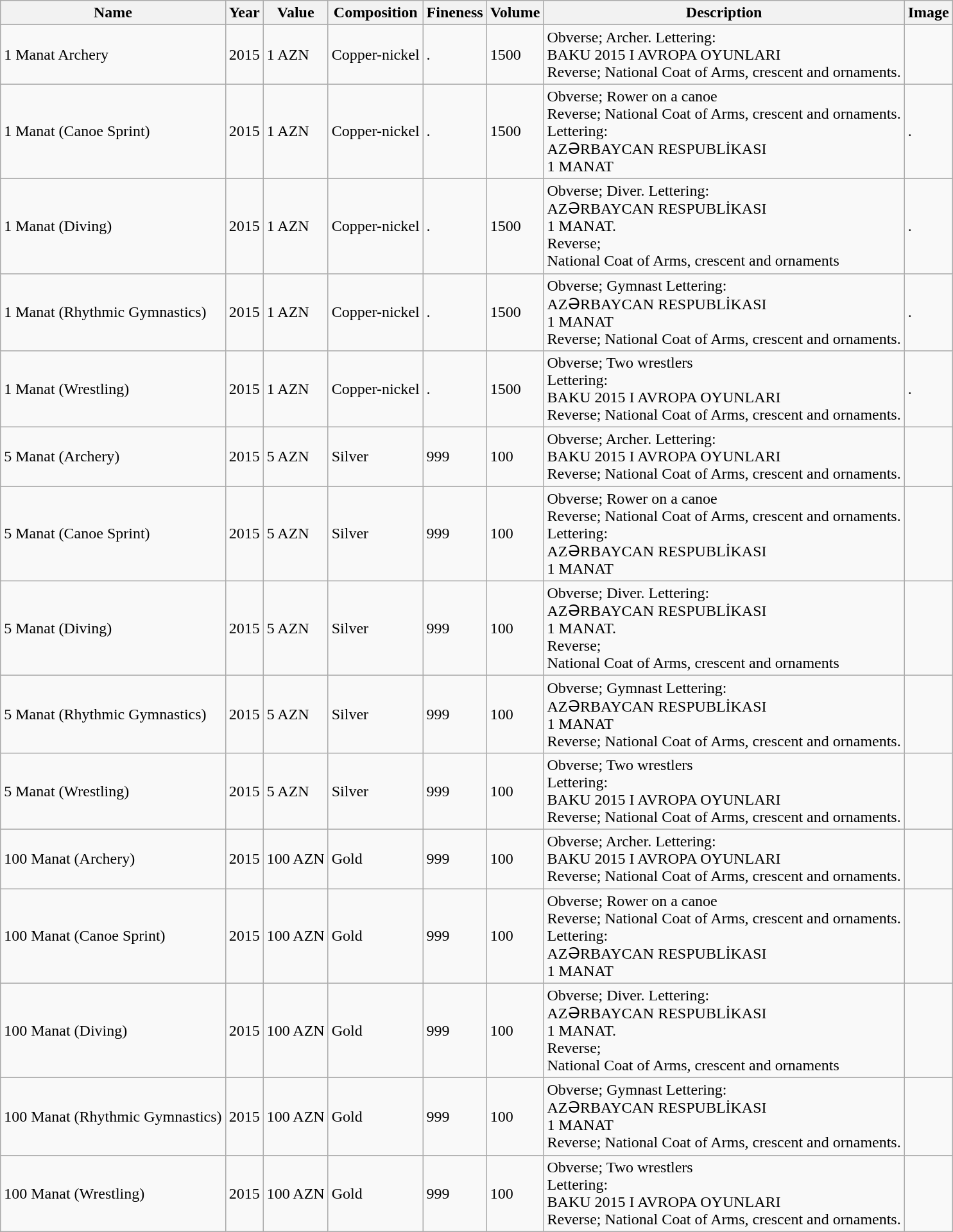<table class="wikitable">
<tr>
<th>Name</th>
<th>Year</th>
<th>Value</th>
<th>Composition</th>
<th>Fineness</th>
<th>Volume</th>
<th>Description</th>
<th>Image</th>
</tr>
<tr>
<td>1  Manat Archery</td>
<td>2015</td>
<td>1  AZN</td>
<td>Copper-nickel</td>
<td>.</td>
<td>1500</td>
<td>Obverse; Archer. Lettering:<br>BAKU  2015 I AVROPA OYUNLARI<br>Reverse; National Coat of Arms, crescent and ornaments.</td>
<td></td>
</tr>
<tr>
<td>1  Manat (Canoe Sprint)</td>
<td>2015</td>
<td>1  AZN</td>
<td>Copper-nickel</td>
<td>.</td>
<td>1500</td>
<td>Obverse; Rower on a canoe<br>Reverse; National Coat of Arms, crescent and ornaments.<br>Lettering:<br>AZƏRBAYCAN  RESPUBLİKASI<br>1  MANAT</td>
<td>.</td>
</tr>
<tr>
<td>1  Manat (Diving)</td>
<td>2015</td>
<td>1  AZN</td>
<td>Copper-nickel</td>
<td>.</td>
<td>1500</td>
<td>Obverse; Diver. Lettering:<br>AZƏRBAYCAN  RESPUBLİKASI<br>1  MANAT.<br>Reverse;<br>National  Coat of Arms, crescent and ornaments</td>
<td>.</td>
</tr>
<tr>
<td>1  Manat (Rhythmic Gymnastics)</td>
<td>2015</td>
<td>1  AZN</td>
<td>Copper-nickel</td>
<td>.</td>
<td>1500</td>
<td>Obverse; Gymnast Lettering:<br>AZƏRBAYCAN  RESPUBLİKASI<br>1  MANAT<br>Reverse; National Coat of Arms, crescent and  ornaments.</td>
<td>.</td>
</tr>
<tr>
<td>1  Manat (Wrestling)</td>
<td>2015</td>
<td>1  AZN</td>
<td>Copper-nickel</td>
<td>.</td>
<td>1500</td>
<td>Obverse; Two wrestlers<br>Lettering:<br>BAKU  2015 I AVROPA OYUNLARI<br>Reverse; National Coat of Arms, crescent and ornaments.</td>
<td>.</td>
</tr>
<tr>
<td>5  Manat (Archery)</td>
<td>2015</td>
<td>5  AZN</td>
<td>Silver</td>
<td>999</td>
<td>100</td>
<td>Obverse; Archer. Lettering:<br>BAKU  2015 I AVROPA OYUNLARI<br>Reverse; National Coat of Arms, crescent and ornaments.</td>
<td></td>
</tr>
<tr>
<td>5  Manat (Canoe Sprint)</td>
<td>2015</td>
<td>5  AZN</td>
<td>Silver</td>
<td>999</td>
<td>100</td>
<td>Obverse; Rower on a canoe<br>Reverse; National Coat of Arms, crescent and ornaments.<br>Lettering:<br>AZƏRBAYCAN  RESPUBLİKASI<br>1  MANAT</td>
<td></td>
</tr>
<tr>
<td>5  Manat (Diving)</td>
<td>2015</td>
<td>5  AZN</td>
<td>Silver</td>
<td>999</td>
<td>100</td>
<td>Obverse; Diver. Lettering:<br>AZƏRBAYCAN  RESPUBLİKASI<br>1  MANAT.<br>Reverse;<br>National  Coat of Arms, crescent and ornaments</td>
<td></td>
</tr>
<tr>
<td>5  Manat (Rhythmic Gymnastics)</td>
<td>2015</td>
<td>5  AZN</td>
<td>Silver</td>
<td>999</td>
<td>100</td>
<td>Obverse; Gymnast Lettering:<br>AZƏRBAYCAN  RESPUBLİKASI<br>1  MANAT<br>Reverse; National Coat of Arms, crescent and ornaments.</td>
<td></td>
</tr>
<tr>
<td>5  Manat (Wrestling)</td>
<td>2015</td>
<td>5  AZN</td>
<td>Silver</td>
<td>999</td>
<td>100</td>
<td>Obverse; Two wrestlers<br>Lettering:<br>BAKU  2015 I AVROPA OYUNLARI<br>Reverse; National Coat of Arms, crescent and ornaments.</td>
<td></td>
</tr>
<tr>
<td>100  Manat (Archery)</td>
<td>2015</td>
<td>100  AZN</td>
<td>Gold</td>
<td>999</td>
<td>100</td>
<td>Obverse; Archer. Lettering:<br>BAKU  2015 I AVROPA OYUNLARI<br>Reverse; National Coat of Arms, crescent and ornaments.</td>
<td></td>
</tr>
<tr>
<td>100  Manat (Canoe Sprint)</td>
<td>2015</td>
<td>100  AZN</td>
<td>Gold</td>
<td>999</td>
<td>100</td>
<td>Obverse; Rower on a canoe<br>Reverse; National Coat of Arms, crescent and ornaments.<br>Lettering:<br>AZƏRBAYCAN  RESPUBLİKASI<br>1  MANAT</td>
<td></td>
</tr>
<tr>
<td>100  Manat (Diving)</td>
<td>2015</td>
<td>100  AZN</td>
<td>Gold</td>
<td>999</td>
<td>100</td>
<td>Obverse; Diver. Lettering:<br>AZƏRBAYCAN  RESPUBLİKASI<br>1  MANAT.<br>Reverse;<br>National  Coat of Arms, crescent and ornaments</td>
<td></td>
</tr>
<tr>
<td>100  Manat (Rhythmic Gymnastics)</td>
<td>2015</td>
<td>100  AZN</td>
<td>Gold</td>
<td>999</td>
<td>100</td>
<td>Obverse; Gymnast Lettering:<br>AZƏRBAYCAN  RESPUBLİKASI<br>1  MANAT<br>Reverse; National Coat of Arms, crescent and ornaments.</td>
<td></td>
</tr>
<tr>
<td>100 Manat (Wrestling)</td>
<td>2015</td>
<td>100  AZN</td>
<td>Gold</td>
<td>999</td>
<td>100</td>
<td>Obverse; Two wrestlers<br>Lettering:<br>BAKU  2015 I AVROPA OYUNLARI<br>Reverse; National Coat of Arms, crescent and ornaments.</td>
<td></td>
</tr>
</table>
